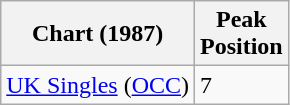<table class="wikitable">
<tr>
<th>Chart (1987)</th>
<th>Peak<br>Position</th>
</tr>
<tr>
<td><a href='#'>UK Singles</a> (<a href='#'>OCC</a>)</td>
<td>7</td>
</tr>
</table>
